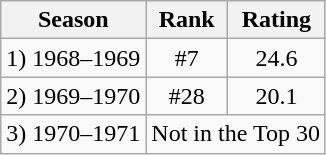<table class="wikitable" style="text-align:center">
<tr>
<th>Season</th>
<th>Rank</th>
<th>Rating</th>
</tr>
<tr>
<td>1) 1968–1969</td>
<td>#7</td>
<td>24.6</td>
</tr>
<tr>
<td>2) 1969–1970</td>
<td>#28</td>
<td>20.1</td>
</tr>
<tr>
<td>3) 1970–1971</td>
<td colspan="2">Not in the Top 30</td>
</tr>
</table>
